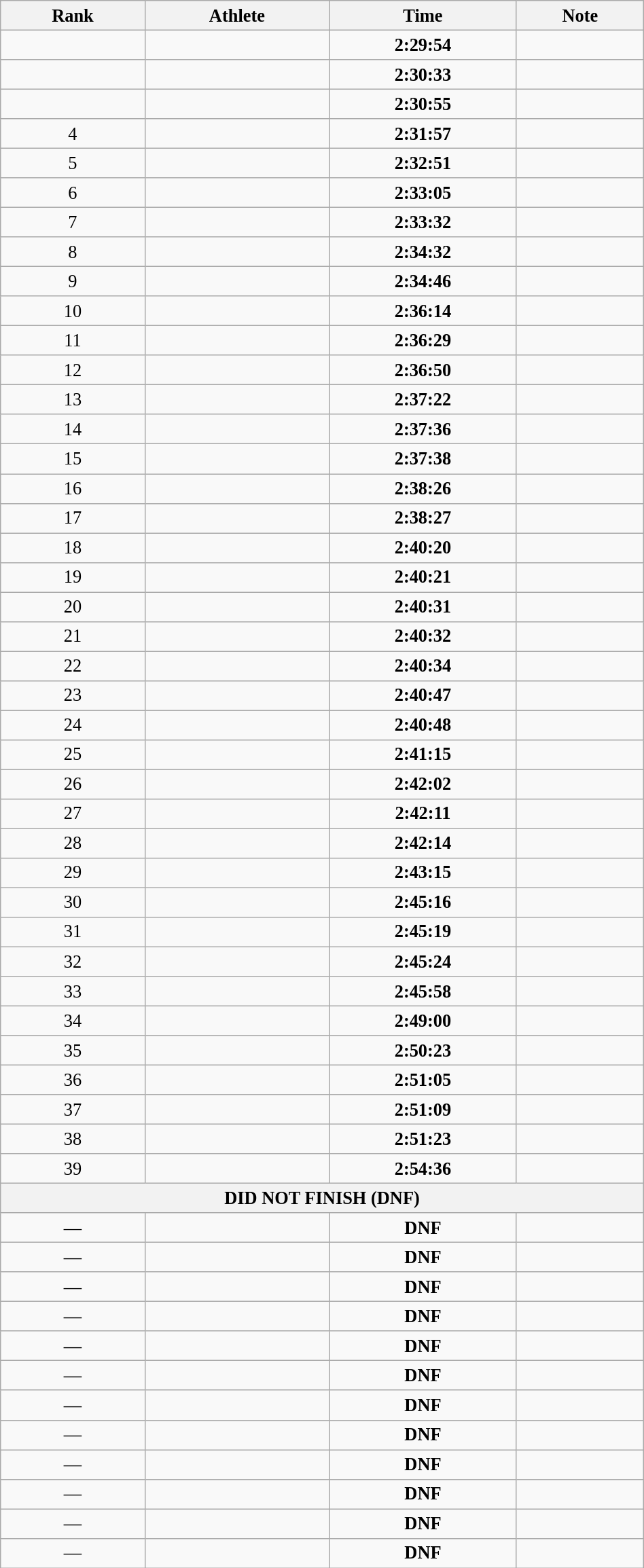<table class="wikitable" style=" text-align:center; font-size:110%;" width="50%">
<tr>
<th>Rank</th>
<th>Athlete</th>
<th>Time</th>
<th>Note</th>
</tr>
<tr>
<td></td>
<td align=left></td>
<td><strong>2:29:54</strong></td>
<td></td>
</tr>
<tr>
<td></td>
<td align=left></td>
<td><strong>2:30:33</strong></td>
<td></td>
</tr>
<tr>
<td></td>
<td align=left></td>
<td><strong>2:30:55</strong></td>
<td></td>
</tr>
<tr>
<td>4</td>
<td align=left></td>
<td><strong>2:31:57</strong></td>
<td></td>
</tr>
<tr>
<td>5</td>
<td align=left></td>
<td><strong>2:32:51</strong></td>
<td></td>
</tr>
<tr>
<td>6</td>
<td align=left></td>
<td><strong>2:33:05</strong></td>
<td></td>
</tr>
<tr>
<td>7</td>
<td align=left></td>
<td><strong>2:33:32</strong></td>
<td></td>
</tr>
<tr>
<td>8</td>
<td align=left></td>
<td><strong>2:34:32</strong></td>
<td></td>
</tr>
<tr>
<td>9</td>
<td align=left></td>
<td><strong>2:34:46</strong></td>
<td></td>
</tr>
<tr>
<td>10</td>
<td align=left></td>
<td><strong>2:36:14</strong></td>
<td></td>
</tr>
<tr>
<td>11</td>
<td align=left></td>
<td><strong>2:36:29</strong></td>
<td></td>
</tr>
<tr>
<td>12</td>
<td align=left></td>
<td><strong>2:36:50</strong></td>
<td></td>
</tr>
<tr>
<td>13</td>
<td align=left></td>
<td><strong>2:37:22</strong></td>
<td></td>
</tr>
<tr>
<td>14</td>
<td align=left></td>
<td><strong>2:37:36</strong></td>
<td></td>
</tr>
<tr>
<td>15</td>
<td align=left></td>
<td><strong>2:37:38</strong></td>
<td></td>
</tr>
<tr>
<td>16</td>
<td align=left></td>
<td><strong>2:38:26</strong></td>
<td></td>
</tr>
<tr>
<td>17</td>
<td align=left></td>
<td><strong>2:38:27</strong></td>
<td></td>
</tr>
<tr>
<td>18</td>
<td align=left></td>
<td><strong>2:40:20</strong></td>
<td></td>
</tr>
<tr>
<td>19</td>
<td align=left></td>
<td><strong>2:40:21</strong></td>
<td></td>
</tr>
<tr>
<td>20</td>
<td align=left></td>
<td><strong>2:40:31</strong></td>
<td></td>
</tr>
<tr>
<td>21</td>
<td align=left></td>
<td><strong>2:40:32</strong></td>
<td></td>
</tr>
<tr>
<td>22</td>
<td align=left></td>
<td><strong>2:40:34</strong></td>
<td></td>
</tr>
<tr>
<td>23</td>
<td align=left></td>
<td><strong>2:40:47</strong></td>
<td></td>
</tr>
<tr>
<td>24</td>
<td align=left></td>
<td><strong>2:40:48</strong></td>
<td></td>
</tr>
<tr>
<td>25</td>
<td align=left></td>
<td><strong>2:41:15</strong></td>
<td></td>
</tr>
<tr>
<td>26</td>
<td align=left></td>
<td><strong>2:42:02</strong></td>
<td></td>
</tr>
<tr>
<td>27</td>
<td align=left></td>
<td><strong>2:42:11</strong></td>
<td></td>
</tr>
<tr>
<td>28</td>
<td align=left></td>
<td><strong>2:42:14</strong></td>
<td></td>
</tr>
<tr>
<td>29</td>
<td align=left></td>
<td><strong>2:43:15</strong></td>
<td></td>
</tr>
<tr>
<td>30</td>
<td align=left></td>
<td><strong>2:45:16</strong></td>
<td></td>
</tr>
<tr>
<td>31</td>
<td align=left></td>
<td><strong>2:45:19</strong></td>
<td></td>
</tr>
<tr>
<td>32</td>
<td align=left></td>
<td><strong>2:45:24</strong></td>
<td></td>
</tr>
<tr>
<td>33</td>
<td align=left></td>
<td><strong>2:45:58</strong></td>
<td></td>
</tr>
<tr>
<td>34</td>
<td align=left></td>
<td><strong>2:49:00</strong></td>
<td></td>
</tr>
<tr>
<td>35</td>
<td align=left></td>
<td><strong>2:50:23</strong></td>
<td></td>
</tr>
<tr>
<td>36</td>
<td align=left></td>
<td><strong>2:51:05</strong></td>
<td></td>
</tr>
<tr>
<td>37</td>
<td align=left></td>
<td><strong>2:51:09</strong></td>
<td></td>
</tr>
<tr>
<td>38</td>
<td align=left></td>
<td><strong>2:51:23</strong></td>
<td></td>
</tr>
<tr>
<td>39</td>
<td align=left></td>
<td><strong>2:54:36</strong></td>
<td></td>
</tr>
<tr>
<th colspan="4">DID NOT FINISH (DNF)</th>
</tr>
<tr>
<td>—</td>
<td align=left></td>
<td><strong>DNF</strong></td>
<td></td>
</tr>
<tr>
<td>—</td>
<td align=left></td>
<td><strong>DNF</strong></td>
<td></td>
</tr>
<tr>
<td>—</td>
<td align=left></td>
<td><strong>DNF</strong></td>
<td></td>
</tr>
<tr>
<td>—</td>
<td align=left></td>
<td><strong>DNF</strong></td>
<td></td>
</tr>
<tr>
<td>—</td>
<td align=left></td>
<td><strong>DNF</strong></td>
<td></td>
</tr>
<tr>
<td>—</td>
<td align=left></td>
<td><strong>DNF</strong></td>
<td></td>
</tr>
<tr>
<td>—</td>
<td align=left></td>
<td><strong>DNF</strong></td>
<td></td>
</tr>
<tr>
<td>—</td>
<td align=left></td>
<td><strong>DNF</strong></td>
<td></td>
</tr>
<tr>
<td>—</td>
<td align=left></td>
<td><strong>DNF</strong></td>
<td></td>
</tr>
<tr>
<td>—</td>
<td align=left></td>
<td><strong>DNF</strong></td>
<td></td>
</tr>
<tr>
<td>—</td>
<td align=left></td>
<td><strong>DNF</strong></td>
<td></td>
</tr>
<tr>
<td>—</td>
<td align=left></td>
<td><strong>DNF</strong></td>
<td></td>
</tr>
</table>
